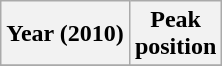<table class="wikitable plainrowheaders" style="text-align:center">
<tr>
<th scope="col">Year (2010)</th>
<th scope="col">Peak<br>position</th>
</tr>
<tr>
</tr>
</table>
